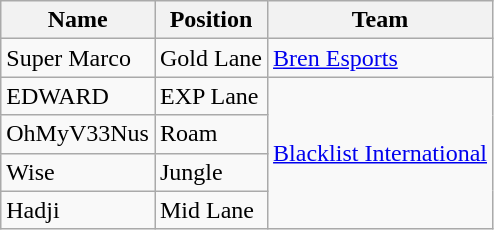<table class="wikitable">
<tr>
<th>Name</th>
<th>Position</th>
<th>Team</th>
</tr>
<tr>
<td>Super Marco</td>
<td>Gold Lane</td>
<td> <a href='#'>Bren Esports</a></td>
</tr>
<tr>
<td>EDWARD</td>
<td>EXP Lane</td>
<td rowspan="4"> <a href='#'>Blacklist International</a></td>
</tr>
<tr>
<td>OhMyV33Nus</td>
<td>Roam</td>
</tr>
<tr>
<td>Wise</td>
<td>Jungle</td>
</tr>
<tr>
<td>Hadji</td>
<td>Mid Lane</td>
</tr>
</table>
